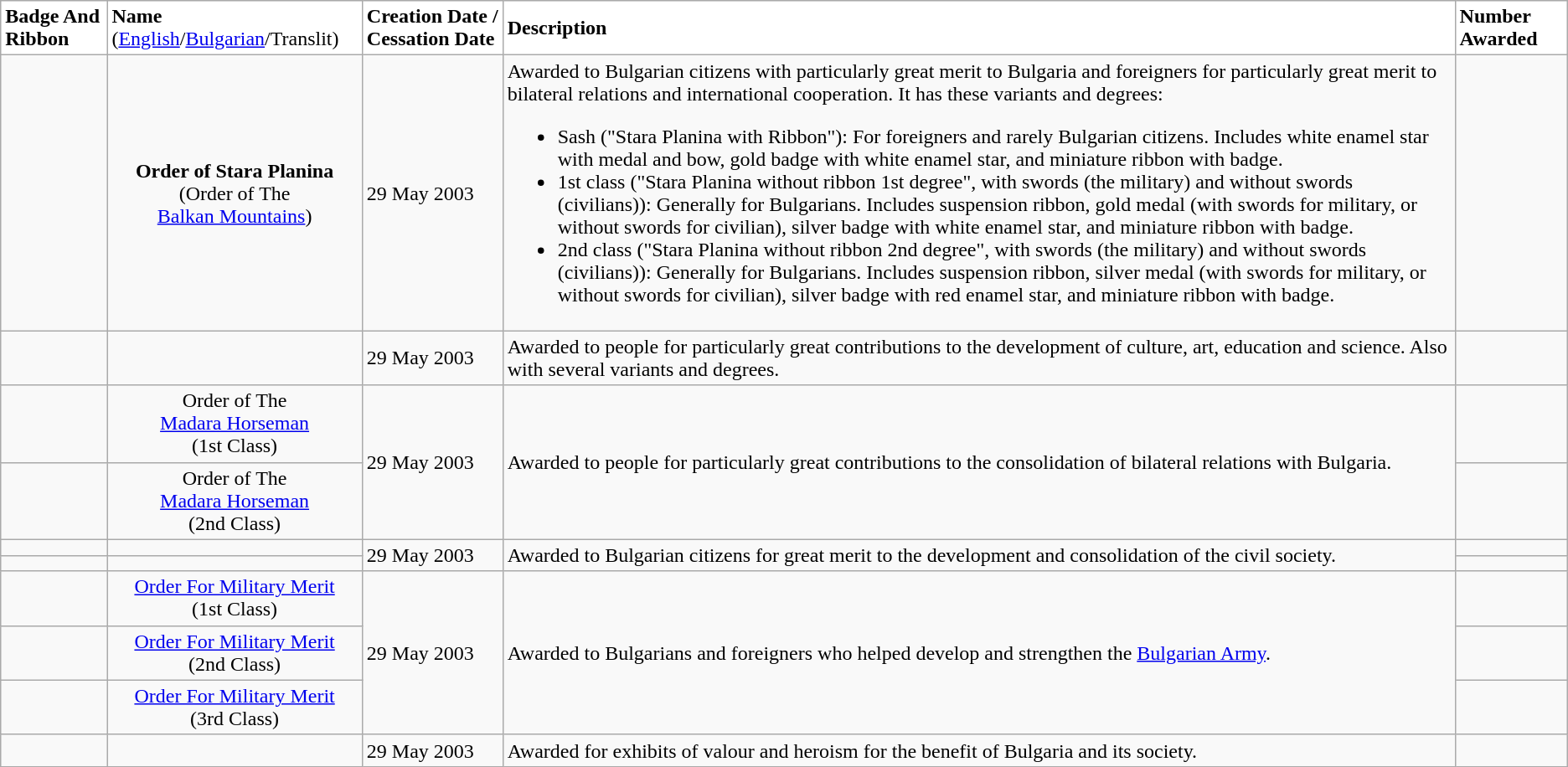<table class="wikitable">
<tr bgcolor="#FFFFFF">
<td><strong>Badge And Ribbon</strong></td>
<td><strong>Name</strong> (<a href='#'>English</a>/<a href='#'>Bulgarian</a>/Translit)</td>
<td><strong>Creation Date /<br>Cessation Date</strong></td>
<td><strong>Description</strong></td>
<td><strong>Number Awarded</strong></td>
</tr>
<tr>
<td><br></td>
<td align="center"><strong>Order of Stara Planina</strong> <br>(Order of The<br><a href='#'>Balkan Mountains</a>)</td>
<td>29 May 2003</td>
<td>Awarded to Bulgarian citizens with particularly great merit to Bulgaria and foreigners for particularly great merit to bilateral relations and international cooperation. It has these variants and degrees:<br><ul><li>Sash ("Stara Planina with Ribbon"): For foreigners and rarely Bulgarian citizens. Includes white enamel star with medal and bow, gold badge with white enamel star, and miniature ribbon with badge.</li><li>1st class ("Stara Planina without ribbon 1st degree", with swords (the military) and without swords (civilians)): Generally for Bulgarians. Includes suspension ribbon, gold medal (with swords for military, or without swords for civilian), silver badge with white enamel star, and miniature ribbon with badge.</li><li>2nd class ("Stara Planina without ribbon 2nd degree", with swords (the military) and without swords (civilians)): Generally for Bulgarians. Includes suspension ribbon, silver medal (with swords for military, or without swords for civilian), silver badge with red enamel star, and miniature ribbon with badge.</li></ul></td>
<td></td>
</tr>
<tr>
<td></td>
<td></td>
<td>29 May 2003</td>
<td>Awarded to people for particularly great contributions to the development of culture, art, education and science. Also with several variants and degrees.</td>
<td></td>
</tr>
<tr>
<td></td>
<td style="text-align:center;">Order of The<br><a href='#'>Madara Horseman</a><br>(1st Class)</td>
<td rowspan=2>29 May 2003</td>
<td rowspan=2>Awarded to people for particularly great contributions to the consolidation of bilateral relations with Bulgaria.</td>
<td></td>
</tr>
<tr>
<td></td>
<td style="text-align:center;">Order of The<br><a href='#'>Madara Horseman</a><br>(2nd Class)</td>
<td></td>
</tr>
<tr>
<td></td>
<td></td>
<td rowspan=2>29 May 2003</td>
<td rowspan=2>Awarded to Bulgarian citizens for great merit to the development and consolidation of the civil society.</td>
<td></td>
</tr>
<tr>
<td></td>
<td></td>
<td></td>
</tr>
<tr>
<td></td>
<td style="text-align:center;"><a href='#'>Order For Military Merit</a><br>(1st Class)</td>
<td rowspan=3>29 May 2003</td>
<td rowspan=3>Awarded to Bulgarians and foreigners who helped develop and strengthen the <a href='#'>Bulgarian Army</a>.</td>
<td></td>
</tr>
<tr>
<td></td>
<td style="text-align:center;"><a href='#'>Order For Military Merit</a><br>(2nd Class)</td>
<td></td>
</tr>
<tr>
<td></td>
<td style="text-align:center;"><a href='#'>Order For Military Merit</a><br>(3rd Class)</td>
<td></td>
</tr>
<tr>
<td></td>
<td></td>
<td>29 May 2003</td>
<td>Awarded for exhibits of valour and heroism for the benefit of Bulgaria and its society.</td>
<td></td>
</tr>
</table>
